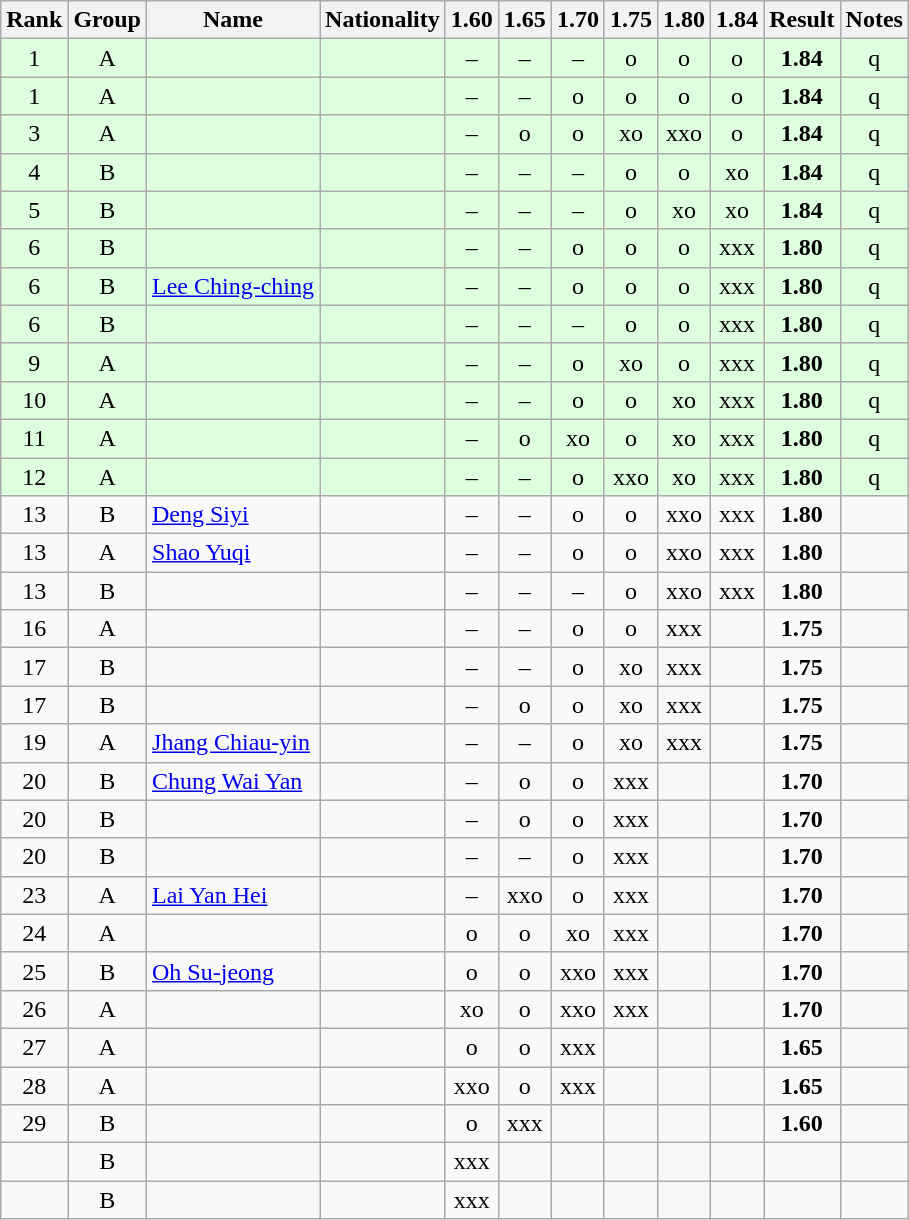<table class="wikitable sortable" style="text-align:center">
<tr>
<th>Rank</th>
<th>Group</th>
<th>Name</th>
<th>Nationality</th>
<th>1.60</th>
<th>1.65</th>
<th>1.70</th>
<th>1.75</th>
<th>1.80</th>
<th>1.84</th>
<th>Result</th>
<th>Notes</th>
</tr>
<tr bgcolor=ddffdd>
<td>1</td>
<td>A</td>
<td align=left></td>
<td align=left></td>
<td>–</td>
<td>–</td>
<td>–</td>
<td>o</td>
<td>o</td>
<td>o</td>
<td><strong>1.84</strong></td>
<td>q</td>
</tr>
<tr bgcolor=ddffdd>
<td>1</td>
<td>A</td>
<td align=left></td>
<td align=left></td>
<td>–</td>
<td>–</td>
<td>o</td>
<td>o</td>
<td>o</td>
<td>o</td>
<td><strong>1.84</strong></td>
<td>q</td>
</tr>
<tr bgcolor=ddffdd>
<td>3</td>
<td>A</td>
<td align=left></td>
<td align=left></td>
<td>–</td>
<td>o</td>
<td>o</td>
<td>xo</td>
<td>xxo</td>
<td>o</td>
<td><strong>1.84</strong></td>
<td>q</td>
</tr>
<tr bgcolor=ddffdd>
<td>4</td>
<td>B</td>
<td align=left></td>
<td align=left></td>
<td>–</td>
<td>–</td>
<td>–</td>
<td>o</td>
<td>o</td>
<td>xo</td>
<td><strong>1.84</strong></td>
<td>q</td>
</tr>
<tr bgcolor=ddffdd>
<td>5</td>
<td>B</td>
<td align=left></td>
<td align=left></td>
<td>–</td>
<td>–</td>
<td>–</td>
<td>o</td>
<td>xo</td>
<td>xo</td>
<td><strong>1.84</strong></td>
<td>q</td>
</tr>
<tr bgcolor=ddffdd>
<td>6</td>
<td>B</td>
<td align=left></td>
<td align=left></td>
<td>–</td>
<td>–</td>
<td>o</td>
<td>o</td>
<td>o</td>
<td>xxx</td>
<td><strong>1.80</strong></td>
<td>q</td>
</tr>
<tr bgcolor=ddffdd>
<td>6</td>
<td>B</td>
<td align=left><a href='#'>Lee Ching-ching</a></td>
<td align=left></td>
<td>–</td>
<td>–</td>
<td>o</td>
<td>o</td>
<td>o</td>
<td>xxx</td>
<td><strong>1.80</strong></td>
<td>q</td>
</tr>
<tr bgcolor=ddffdd>
<td>6</td>
<td>B</td>
<td align=left></td>
<td align=left></td>
<td>–</td>
<td>–</td>
<td>–</td>
<td>o</td>
<td>o</td>
<td>xxx</td>
<td><strong>1.80</strong></td>
<td>q</td>
</tr>
<tr bgcolor=ddffdd>
<td>9</td>
<td>A</td>
<td align=left></td>
<td align=left></td>
<td>–</td>
<td>–</td>
<td>o</td>
<td>xo</td>
<td>o</td>
<td>xxx</td>
<td><strong>1.80</strong></td>
<td>q</td>
</tr>
<tr bgcolor=ddffdd>
<td>10</td>
<td>A</td>
<td align=left></td>
<td align=left></td>
<td>–</td>
<td>–</td>
<td>o</td>
<td>o</td>
<td>xo</td>
<td>xxx</td>
<td><strong>1.80</strong></td>
<td>q</td>
</tr>
<tr bgcolor=ddffdd>
<td>11</td>
<td>A</td>
<td align=left></td>
<td align=left></td>
<td>–</td>
<td>o</td>
<td>xo</td>
<td>o</td>
<td>xo</td>
<td>xxx</td>
<td><strong>1.80</strong></td>
<td>q</td>
</tr>
<tr bgcolor=ddffdd>
<td>12</td>
<td>A</td>
<td align=left></td>
<td align=left></td>
<td>–</td>
<td>–</td>
<td>o</td>
<td>xxo</td>
<td>xo</td>
<td>xxx</td>
<td><strong>1.80</strong></td>
<td>q</td>
</tr>
<tr>
<td>13</td>
<td>B</td>
<td align=left><a href='#'>Deng Siyi</a></td>
<td align=left></td>
<td>–</td>
<td>–</td>
<td>o</td>
<td>o</td>
<td>xxo</td>
<td>xxx</td>
<td><strong>1.80</strong></td>
<td></td>
</tr>
<tr>
<td>13</td>
<td>A</td>
<td align=left><a href='#'>Shao Yuqi</a></td>
<td align=left></td>
<td>–</td>
<td>–</td>
<td>o</td>
<td>o</td>
<td>xxo</td>
<td>xxx</td>
<td><strong>1.80</strong></td>
<td></td>
</tr>
<tr>
<td>13</td>
<td>B</td>
<td align=left></td>
<td align=left></td>
<td>–</td>
<td>–</td>
<td>–</td>
<td>o</td>
<td>xxo</td>
<td>xxx</td>
<td><strong>1.80</strong></td>
<td></td>
</tr>
<tr>
<td>16</td>
<td>A</td>
<td align=left></td>
<td align=left></td>
<td>–</td>
<td>–</td>
<td>o</td>
<td>o</td>
<td>xxx</td>
<td></td>
<td><strong>1.75</strong></td>
<td></td>
</tr>
<tr>
<td>17</td>
<td>B</td>
<td align=left></td>
<td align=left></td>
<td>–</td>
<td>–</td>
<td>o</td>
<td>xo</td>
<td>xxx</td>
<td></td>
<td><strong>1.75</strong></td>
<td></td>
</tr>
<tr>
<td>17</td>
<td>B</td>
<td align=left></td>
<td align=left></td>
<td>–</td>
<td>o</td>
<td>o</td>
<td>xo</td>
<td>xxx</td>
<td></td>
<td><strong>1.75</strong></td>
<td></td>
</tr>
<tr>
<td>19</td>
<td>A</td>
<td align=left><a href='#'>Jhang Chiau-yin</a></td>
<td align=left></td>
<td>–</td>
<td>–</td>
<td>o</td>
<td>xo</td>
<td>xxx</td>
<td></td>
<td><strong>1.75</strong></td>
<td></td>
</tr>
<tr>
<td>20</td>
<td>B</td>
<td align=left><a href='#'>Chung Wai Yan</a></td>
<td align=left></td>
<td>–</td>
<td>o</td>
<td>o</td>
<td>xxx</td>
<td></td>
<td></td>
<td><strong>1.70</strong></td>
<td></td>
</tr>
<tr>
<td>20</td>
<td>B</td>
<td align=left></td>
<td align=left></td>
<td>–</td>
<td>o</td>
<td>o</td>
<td>xxx</td>
<td></td>
<td></td>
<td><strong>1.70</strong></td>
<td></td>
</tr>
<tr>
<td>20</td>
<td>B</td>
<td align=left></td>
<td align=left></td>
<td>–</td>
<td>–</td>
<td>o</td>
<td>xxx</td>
<td></td>
<td></td>
<td><strong>1.70</strong></td>
<td></td>
</tr>
<tr>
<td>23</td>
<td>A</td>
<td align=left><a href='#'>Lai Yan Hei</a></td>
<td align=left></td>
<td>–</td>
<td>xxo</td>
<td>o</td>
<td>xxx</td>
<td></td>
<td></td>
<td><strong>1.70</strong></td>
<td></td>
</tr>
<tr>
<td>24</td>
<td>A</td>
<td align=left></td>
<td align=left></td>
<td>o</td>
<td>o</td>
<td>xo</td>
<td>xxx</td>
<td></td>
<td></td>
<td><strong>1.70</strong></td>
<td></td>
</tr>
<tr>
<td>25</td>
<td>B</td>
<td align=left><a href='#'>Oh Su-jeong</a></td>
<td align=left></td>
<td>o</td>
<td>o</td>
<td>xxo</td>
<td>xxx</td>
<td></td>
<td></td>
<td><strong>1.70</strong></td>
<td></td>
</tr>
<tr>
<td>26</td>
<td>A</td>
<td align=left></td>
<td align=left></td>
<td>xo</td>
<td>o</td>
<td>xxo</td>
<td>xxx</td>
<td></td>
<td></td>
<td><strong>1.70</strong></td>
<td></td>
</tr>
<tr>
<td>27</td>
<td>A</td>
<td align=left></td>
<td align=left></td>
<td>o</td>
<td>o</td>
<td>xxx</td>
<td></td>
<td></td>
<td></td>
<td><strong>1.65</strong></td>
<td></td>
</tr>
<tr>
<td>28</td>
<td>A</td>
<td align=left></td>
<td align=left></td>
<td>xxo</td>
<td>o</td>
<td>xxx</td>
<td></td>
<td></td>
<td></td>
<td><strong>1.65</strong></td>
<td></td>
</tr>
<tr>
<td>29</td>
<td>B</td>
<td align=left></td>
<td align=left></td>
<td>o</td>
<td>xxx</td>
<td></td>
<td></td>
<td></td>
<td></td>
<td><strong>1.60</strong></td>
<td></td>
</tr>
<tr>
<td></td>
<td>B</td>
<td align=left></td>
<td align=left></td>
<td>xxx</td>
<td></td>
<td></td>
<td></td>
<td></td>
<td></td>
<td><strong></strong></td>
<td></td>
</tr>
<tr>
<td></td>
<td>B</td>
<td align=left></td>
<td align=left></td>
<td>xxx</td>
<td></td>
<td></td>
<td></td>
<td></td>
<td></td>
<td><strong></strong></td>
<td></td>
</tr>
</table>
